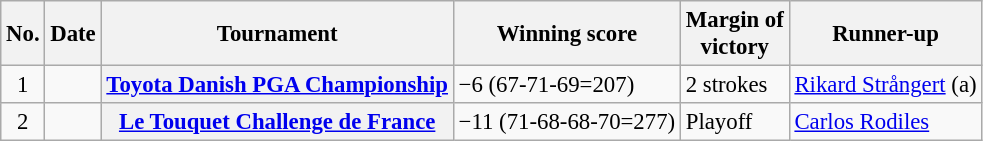<table class="wikitable plainrowheaders" style="font-size:95%">
<tr>
<th>No.</th>
<th>Date</th>
<th>Tournament</th>
<th>Winning score</th>
<th>Margin of<br>victory</th>
<th>Runner-up</th>
</tr>
<tr>
<td align=center>1</td>
<td align=right></td>
<th scope="row"><a href='#'>Toyota Danish PGA Championship</a></th>
<td>−6 (67-71-69=207)</td>
<td>2 strokes</td>
<td> <a href='#'>Rikard Strångert</a> (a)</td>
</tr>
<tr>
<td align=center>2</td>
<td align=right></td>
<th scope="row"><a href='#'>Le Touquet Challenge de France</a></th>
<td>−11 (71-68-68-70=277)</td>
<td>Playoff</td>
<td> <a href='#'>Carlos Rodiles</a></td>
</tr>
</table>
